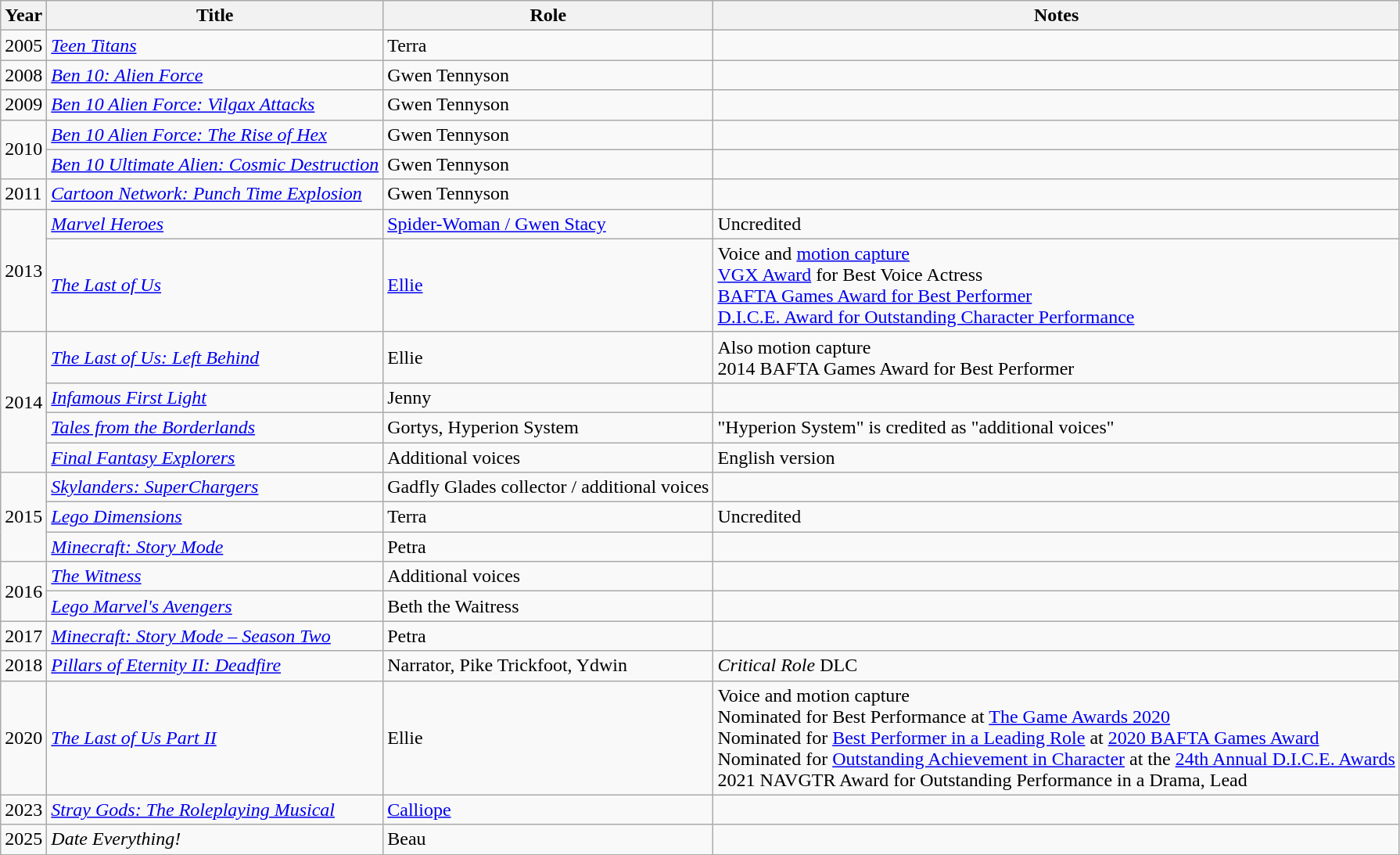<table class="wikitable sortable">
<tr>
<th>Year</th>
<th>Title</th>
<th>Role</th>
<th class="unsortable">Notes</th>
</tr>
<tr>
<td>2005</td>
<td><em><a href='#'>Teen Titans</a></em></td>
<td>Terra</td>
<td></td>
</tr>
<tr>
<td>2008</td>
<td><em><a href='#'>Ben 10: Alien Force</a></em></td>
<td>Gwen Tennyson</td>
<td></td>
</tr>
<tr>
<td>2009</td>
<td><em><a href='#'>Ben 10 Alien Force: Vilgax Attacks</a></em></td>
<td>Gwen Tennyson</td>
<td></td>
</tr>
<tr>
<td rowspan="2">2010</td>
<td><em><a href='#'>Ben 10 Alien Force: The Rise of Hex</a></em></td>
<td>Gwen Tennyson</td>
<td></td>
</tr>
<tr>
<td><em><a href='#'>Ben 10 Ultimate Alien: Cosmic Destruction</a></em></td>
<td>Gwen Tennyson</td>
<td></td>
</tr>
<tr>
<td>2011</td>
<td><em><a href='#'>Cartoon Network: Punch Time Explosion</a></em></td>
<td>Gwen Tennyson</td>
<td></td>
</tr>
<tr>
<td rowspan="2">2013</td>
<td><em><a href='#'>Marvel Heroes</a></em></td>
<td><a href='#'>Spider-Woman / Gwen Stacy</a></td>
<td>Uncredited</td>
</tr>
<tr>
<td data-sort-value="Last of Us 1, The"><em><a href='#'>The Last of Us</a></em></td>
<td><a href='#'>Ellie</a></td>
<td>Voice and <a href='#'>motion capture</a><br><a href='#'>VGX Award</a> for Best Voice Actress<br><a href='#'>BAFTA Games Award for Best Performer</a><br><a href='#'>D.I.C.E. Award for Outstanding Character Performance</a></td>
</tr>
<tr>
<td rowspan="4">2014</td>
<td data-sort-value="Last of Us: Left Behind"><em><a href='#'>The Last of Us: Left Behind</a></em></td>
<td>Ellie</td>
<td>Also motion capture<br>2014 BAFTA Games Award for Best Performer</td>
</tr>
<tr>
<td><em><a href='#'>Infamous First Light</a></em></td>
<td>Jenny</td>
<td></td>
</tr>
<tr>
<td><em><a href='#'>Tales from the Borderlands</a></em></td>
<td>Gortys, Hyperion System</td>
<td>"Hyperion System" is credited as "additional voices"</td>
</tr>
<tr>
<td><em><a href='#'>Final Fantasy Explorers</a></em></td>
<td>Additional voices</td>
<td>English version</td>
</tr>
<tr>
<td rowspan="3">2015</td>
<td><em><a href='#'>Skylanders: SuperChargers</a></em></td>
<td>Gadfly Glades collector / additional voices</td>
<td></td>
</tr>
<tr>
<td><em><a href='#'>Lego Dimensions</a></em></td>
<td>Terra</td>
<td>Uncredited</td>
</tr>
<tr>
<td><em><a href='#'>Minecraft: Story Mode</a></em></td>
<td>Petra</td>
<td></td>
</tr>
<tr>
<td rowspan="2">2016</td>
<td data-sort-value="Witness, The"><em><a href='#'>The Witness</a></em></td>
<td>Additional voices</td>
<td></td>
</tr>
<tr>
<td><em><a href='#'>Lego Marvel's Avengers</a></em></td>
<td>Beth the Waitress</td>
<td></td>
</tr>
<tr>
<td>2017</td>
<td><em><a href='#'>Minecraft: Story Mode – Season Two</a></em></td>
<td>Petra</td>
<td></td>
</tr>
<tr>
<td>2018</td>
<td><em><a href='#'>Pillars of Eternity II: Deadfire</a></em></td>
<td>Narrator, Pike Trickfoot, Ydwin</td>
<td><em>Critical Role</em> DLC</td>
</tr>
<tr>
<td>2020</td>
<td data-sort-value="Last of Us 2, The"><em><a href='#'>The Last of Us Part II</a></em></td>
<td>Ellie</td>
<td>Voice and motion capture<br>Nominated for Best Performance at <a href='#'>The Game Awards 2020</a><br>Nominated for <a href='#'>Best Performer in a Leading Role</a> at <a href='#'>2020 BAFTA Games Award</a><br>Nominated for <a href='#'>Outstanding Achievement in Character</a> at the <a href='#'>24th Annual D.I.C.E. Awards</a><br>2021 NAVGTR Award for Outstanding Performance in a Drama, Lead</td>
</tr>
<tr>
<td>2023</td>
<td><em><a href='#'>Stray Gods: The Roleplaying Musical</a></em></td>
<td><a href='#'>Calliope</a></td>
<td></td>
</tr>
<tr>
<td>2025</td>
<td><em>Date Everything!</em></td>
<td>Beau</td>
<td></td>
</tr>
</table>
